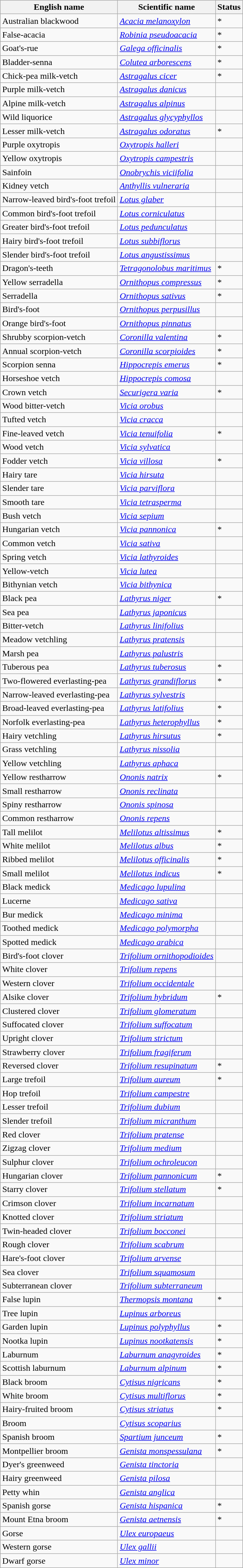<table class="wikitable" |>
<tr>
<th>English name</th>
<th>Scientific name</th>
<th>Status</th>
</tr>
<tr>
<td>Australian blackwood</td>
<td><em><a href='#'>Acacia melanoxylon</a></em></td>
<td>*</td>
</tr>
<tr>
<td>False-acacia</td>
<td><em><a href='#'>Robinia pseudoacacia</a></em></td>
<td>*</td>
</tr>
<tr>
<td>Goat's-rue</td>
<td><em><a href='#'>Galega officinalis</a></em></td>
<td>*</td>
</tr>
<tr>
<td>Bladder-senna</td>
<td><em><a href='#'>Colutea arborescens</a></em></td>
<td>*</td>
</tr>
<tr>
<td>Chick-pea milk-vetch</td>
<td><em><a href='#'>Astragalus cicer</a></em></td>
<td>*</td>
</tr>
<tr>
<td>Purple milk-vetch</td>
<td><em><a href='#'>Astragalus danicus</a></em></td>
<td></td>
</tr>
<tr>
<td>Alpine milk-vetch</td>
<td><em><a href='#'>Astragalus alpinus</a></em></td>
<td></td>
</tr>
<tr>
<td>Wild liquorice</td>
<td><em><a href='#'>Astragalus glycyphyllos</a></em></td>
<td></td>
</tr>
<tr>
<td>Lesser milk-vetch</td>
<td><em><a href='#'>Astragalus odoratus</a></em></td>
<td>*</td>
</tr>
<tr>
<td>Purple oxytropis</td>
<td><em><a href='#'>Oxytropis halleri</a></em></td>
<td></td>
</tr>
<tr>
<td>Yellow oxytropis</td>
<td><em><a href='#'>Oxytropis campestris</a></em></td>
<td></td>
</tr>
<tr>
<td>Sainfoin</td>
<td><em><a href='#'>Onobrychis viciifolia</a></em></td>
<td></td>
</tr>
<tr>
<td>Kidney vetch</td>
<td><em><a href='#'>Anthyllis vulneraria</a></em></td>
<td></td>
</tr>
<tr>
<td>Narrow-leaved bird's-foot trefoil</td>
<td><em><a href='#'>Lotus glaber</a></em></td>
<td></td>
</tr>
<tr>
<td>Common bird's-foot trefoil</td>
<td><em><a href='#'>Lotus corniculatus</a></em></td>
<td></td>
</tr>
<tr>
<td>Greater bird's-foot trefoil</td>
<td><em><a href='#'>Lotus pedunculatus</a></em></td>
<td></td>
</tr>
<tr>
<td>Hairy bird's-foot trefoil</td>
<td><em><a href='#'>Lotus subbiflorus</a></em></td>
<td></td>
</tr>
<tr>
<td>Slender bird's-foot trefoil</td>
<td><em><a href='#'>Lotus angustissimus</a></em></td>
<td></td>
</tr>
<tr>
<td>Dragon's-teeth</td>
<td><em><a href='#'>Tetragonolobus maritimus</a></em></td>
<td>*</td>
</tr>
<tr>
<td>Yellow serradella</td>
<td><em><a href='#'>Ornithopus compressus</a></em></td>
<td>*</td>
</tr>
<tr>
<td>Serradella</td>
<td><em><a href='#'>Ornithopus sativus</a></em></td>
<td>*</td>
</tr>
<tr>
<td>Bird's-foot</td>
<td><em><a href='#'>Ornithopus perpusillus</a></em></td>
<td></td>
</tr>
<tr>
<td>Orange bird's-foot</td>
<td><em><a href='#'>Ornithopus pinnatus</a></em></td>
<td></td>
</tr>
<tr>
<td>Shrubby scorpion-vetch</td>
<td><em><a href='#'>Coronilla valentina</a></em></td>
<td>*</td>
</tr>
<tr>
<td>Annual scorpion-vetch</td>
<td><em><a href='#'>Coronilla scorpioides</a></em></td>
<td>*</td>
</tr>
<tr>
<td>Scorpion senna</td>
<td><em><a href='#'>Hippocrepis emerus</a></em></td>
<td>*</td>
</tr>
<tr>
<td>Horseshoe vetch</td>
<td><em><a href='#'>Hippocrepis comosa</a></em></td>
<td></td>
</tr>
<tr>
<td>Crown vetch</td>
<td><em><a href='#'>Securigera varia</a></em></td>
<td>*</td>
</tr>
<tr>
<td>Wood bitter-vetch</td>
<td><em><a href='#'>Vicia orobus</a></em></td>
<td></td>
</tr>
<tr>
<td>Tufted vetch</td>
<td><em><a href='#'>Vicia cracca</a></em></td>
<td></td>
</tr>
<tr>
<td>Fine-leaved vetch</td>
<td><em><a href='#'>Vicia tenuifolia</a></em></td>
<td>*</td>
</tr>
<tr>
<td>Wood vetch</td>
<td><em><a href='#'>Vicia sylvatica</a></em></td>
<td></td>
</tr>
<tr>
<td>Fodder vetch</td>
<td><em><a href='#'>Vicia villosa</a></em></td>
<td>*</td>
</tr>
<tr>
<td>Hairy tare</td>
<td><em><a href='#'>Vicia hirsuta</a></em></td>
<td></td>
</tr>
<tr>
<td>Slender tare</td>
<td><em><a href='#'>Vicia parviflora</a></em></td>
<td></td>
</tr>
<tr>
<td>Smooth tare</td>
<td><em><a href='#'>Vicia tetrasperma</a></em></td>
<td></td>
</tr>
<tr>
<td>Bush vetch</td>
<td><em><a href='#'>Vicia sepium</a></em></td>
<td></td>
</tr>
<tr>
<td>Hungarian vetch</td>
<td><em><a href='#'>Vicia pannonica</a></em></td>
<td>*</td>
</tr>
<tr>
<td>Common vetch</td>
<td><em><a href='#'>Vicia sativa</a></em></td>
<td></td>
</tr>
<tr>
<td>Spring vetch</td>
<td><em><a href='#'>Vicia lathyroides</a></em></td>
<td></td>
</tr>
<tr>
<td>Yellow-vetch</td>
<td><em><a href='#'>Vicia lutea</a></em></td>
<td></td>
</tr>
<tr>
<td>Bithynian vetch</td>
<td><em><a href='#'>Vicia bithynica</a></em></td>
<td></td>
</tr>
<tr>
<td>Black pea</td>
<td><em><a href='#'>Lathyrus niger</a></em></td>
<td>*</td>
</tr>
<tr>
<td>Sea pea</td>
<td><em><a href='#'>Lathyrus japonicus</a></em></td>
<td></td>
</tr>
<tr>
<td>Bitter-vetch</td>
<td><em><a href='#'>Lathyrus linifolius</a></em></td>
<td></td>
</tr>
<tr>
<td>Meadow vetchling</td>
<td><em><a href='#'>Lathyrus pratensis</a></em></td>
<td></td>
</tr>
<tr>
<td>Marsh pea</td>
<td><em><a href='#'>Lathyrus palustris</a></em></td>
<td></td>
</tr>
<tr>
<td>Tuberous pea</td>
<td><em><a href='#'>Lathyrus tuberosus</a></em></td>
<td>*</td>
</tr>
<tr>
<td>Two-flowered everlasting-pea</td>
<td><em><a href='#'>Lathyrus grandiflorus</a></em></td>
<td>*</td>
</tr>
<tr>
<td>Narrow-leaved everlasting-pea</td>
<td><em><a href='#'>Lathyrus sylvestris</a></em></td>
<td></td>
</tr>
<tr>
<td>Broad-leaved everlasting-pea</td>
<td><em><a href='#'>Lathyrus latifolius</a></em></td>
<td>*</td>
</tr>
<tr>
<td>Norfolk everlasting-pea</td>
<td><em><a href='#'>Lathyrus heterophyllus</a></em></td>
<td>*</td>
</tr>
<tr>
<td>Hairy vetchling</td>
<td><em><a href='#'>Lathyrus hirsutus</a></em></td>
<td>*</td>
</tr>
<tr>
<td>Grass vetchling</td>
<td><em><a href='#'>Lathyrus nissolia</a></em></td>
<td></td>
</tr>
<tr>
<td>Yellow vetchling</td>
<td><em><a href='#'>Lathyrus aphaca</a></em></td>
<td></td>
</tr>
<tr>
<td>Yellow restharrow</td>
<td><em><a href='#'>Ononis natrix</a></em></td>
<td>*</td>
</tr>
<tr>
<td>Small restharrow</td>
<td><em><a href='#'>Ononis reclinata</a></em></td>
<td></td>
</tr>
<tr>
<td>Spiny restharrow</td>
<td><em><a href='#'>Ononis spinosa</a></em></td>
<td></td>
</tr>
<tr>
<td>Common restharrow</td>
<td><em><a href='#'>Ononis repens</a></em></td>
<td></td>
</tr>
<tr>
<td>Tall melilot</td>
<td><em><a href='#'>Melilotus altissimus</a></em></td>
<td>*</td>
</tr>
<tr>
<td>White melilot</td>
<td><em><a href='#'>Melilotus albus</a></em></td>
<td>*</td>
</tr>
<tr>
<td>Ribbed melilot</td>
<td><em><a href='#'>Melilotus officinalis</a></em></td>
<td>*</td>
</tr>
<tr>
<td>Small melilot</td>
<td><em><a href='#'>Melilotus indicus</a></em></td>
<td>*</td>
</tr>
<tr>
<td>Black medick</td>
<td><em><a href='#'>Medicago lupulina</a></em></td>
<td></td>
</tr>
<tr>
<td>Lucerne</td>
<td><em><a href='#'>Medicago sativa</a></em></td>
<td></td>
</tr>
<tr>
<td>Bur medick</td>
<td><em><a href='#'>Medicago minima</a></em></td>
<td></td>
</tr>
<tr>
<td>Toothed medick</td>
<td><em><a href='#'>Medicago polymorpha</a></em></td>
<td></td>
</tr>
<tr>
<td>Spotted medick</td>
<td><em><a href='#'>Medicago arabica</a></em></td>
<td></td>
</tr>
<tr>
<td>Bird's-foot clover</td>
<td><em><a href='#'>Trifolium ornithopodioides</a></em></td>
<td></td>
</tr>
<tr>
<td>White clover</td>
<td><em><a href='#'>Trifolium repens</a></em></td>
<td></td>
</tr>
<tr>
<td>Western clover</td>
<td><em><a href='#'>Trifolium occidentale</a></em></td>
<td></td>
</tr>
<tr>
<td>Alsike clover</td>
<td><em><a href='#'>Trifolium hybridum</a></em></td>
<td>*</td>
</tr>
<tr>
<td>Clustered clover</td>
<td><em><a href='#'>Trifolium glomeratum</a></em></td>
<td></td>
</tr>
<tr>
<td>Suffocated clover</td>
<td><em><a href='#'>Trifolium suffocatum</a></em></td>
<td></td>
</tr>
<tr>
<td>Upright clover</td>
<td><em><a href='#'>Trifolium strictum</a></em></td>
<td></td>
</tr>
<tr>
<td>Strawberry clover</td>
<td><em><a href='#'>Trifolium fragiferum</a></em></td>
<td></td>
</tr>
<tr>
<td>Reversed clover</td>
<td><em><a href='#'>Trifolium resupinatum</a></em></td>
<td>*</td>
</tr>
<tr>
<td>Large trefoil</td>
<td><em><a href='#'>Trifolium aureum</a></em></td>
<td>*</td>
</tr>
<tr>
<td>Hop trefoil</td>
<td><em><a href='#'>Trifolium campestre</a></em></td>
<td></td>
</tr>
<tr>
<td>Lesser trefoil</td>
<td><em><a href='#'>Trifolium dubium</a></em></td>
<td></td>
</tr>
<tr>
<td>Slender trefoil</td>
<td><em><a href='#'>Trifolium micranthum</a></em></td>
<td></td>
</tr>
<tr>
<td>Red clover</td>
<td><em><a href='#'>Trifolium pratense</a></em></td>
<td></td>
</tr>
<tr>
<td>Zigzag clover</td>
<td><em><a href='#'>Trifolium medium</a></em></td>
<td></td>
</tr>
<tr>
<td>Sulphur clover</td>
<td><em><a href='#'>Trifolium ochroleucon</a></em></td>
<td></td>
</tr>
<tr>
<td>Hungarian clover</td>
<td><em><a href='#'>Trifolium pannonicum</a></em></td>
<td>*</td>
</tr>
<tr>
<td>Starry clover</td>
<td><em><a href='#'>Trifolium stellatum</a></em></td>
<td>*</td>
</tr>
<tr>
<td>Crimson clover</td>
<td><em><a href='#'>Trifolium incarnatum</a></em></td>
<td></td>
</tr>
<tr>
<td>Knotted clover</td>
<td><em><a href='#'>Trifolium striatum</a></em></td>
<td></td>
</tr>
<tr>
<td>Twin-headed clover</td>
<td><em><a href='#'>Trifolium bocconei</a></em></td>
<td></td>
</tr>
<tr>
<td>Rough clover</td>
<td><em><a href='#'>Trifolium scabrum</a></em></td>
<td></td>
</tr>
<tr>
<td>Hare's-foot clover</td>
<td><em><a href='#'>Trifolium arvense</a></em></td>
<td></td>
</tr>
<tr>
<td>Sea clover</td>
<td><em><a href='#'>Trifolium squamosum</a></em></td>
<td></td>
</tr>
<tr>
<td>Subterranean clover</td>
<td><em><a href='#'>Trifolium subterraneum</a></em></td>
<td></td>
</tr>
<tr>
<td>False lupin</td>
<td><em><a href='#'>Thermopsis montana</a></em></td>
<td>*</td>
</tr>
<tr>
<td>Tree lupin</td>
<td><em><a href='#'>Lupinus arboreus</a></em></td>
<td></td>
</tr>
<tr>
<td>Garden lupin</td>
<td><em><a href='#'>Lupinus polyphyllus</a></em></td>
<td>*</td>
</tr>
<tr>
<td>Nootka lupin</td>
<td><em><a href='#'>Lupinus nootkatensis</a></em></td>
<td>*</td>
</tr>
<tr>
<td>Laburnum</td>
<td><em><a href='#'>Laburnum anagyroides</a></em></td>
<td>*</td>
</tr>
<tr>
<td>Scottish laburnum</td>
<td><em><a href='#'>Laburnum alpinum</a></em></td>
<td>*</td>
</tr>
<tr>
<td>Black broom</td>
<td><em><a href='#'>Cytisus nigricans</a></em></td>
<td>*</td>
</tr>
<tr>
<td>White broom</td>
<td><em><a href='#'>Cytisus multiflorus</a></em></td>
<td>*</td>
</tr>
<tr>
<td>Hairy-fruited broom</td>
<td><em><a href='#'>Cytisus striatus</a></em></td>
<td>*</td>
</tr>
<tr>
<td>Broom</td>
<td><em><a href='#'>Cytisus scoparius</a></em></td>
<td></td>
</tr>
<tr>
<td>Spanish broom</td>
<td><em><a href='#'>Spartium junceum</a></em></td>
<td>*</td>
</tr>
<tr>
<td>Montpellier broom</td>
<td><em><a href='#'>Genista monspessulana</a></em></td>
<td>*</td>
</tr>
<tr>
<td>Dyer's greenweed</td>
<td><em><a href='#'>Genista tinctoria</a></em></td>
<td></td>
</tr>
<tr>
<td>Hairy greenweed</td>
<td><em><a href='#'>Genista pilosa</a></em></td>
<td></td>
</tr>
<tr>
<td>Petty whin</td>
<td><em><a href='#'>Genista anglica</a></em></td>
<td></td>
</tr>
<tr>
<td>Spanish gorse</td>
<td><em><a href='#'>Genista hispanica</a></em></td>
<td>*</td>
</tr>
<tr>
<td>Mount Etna broom</td>
<td><em><a href='#'>Genista aetnensis</a></em></td>
<td>*</td>
</tr>
<tr>
<td>Gorse</td>
<td><em><a href='#'>Ulex europaeus</a></em></td>
<td></td>
</tr>
<tr>
<td>Western gorse</td>
<td><em><a href='#'>Ulex gallii</a></em></td>
<td></td>
</tr>
<tr>
<td>Dwarf gorse</td>
<td><em><a href='#'>Ulex minor</a></em></td>
<td></td>
</tr>
</table>
